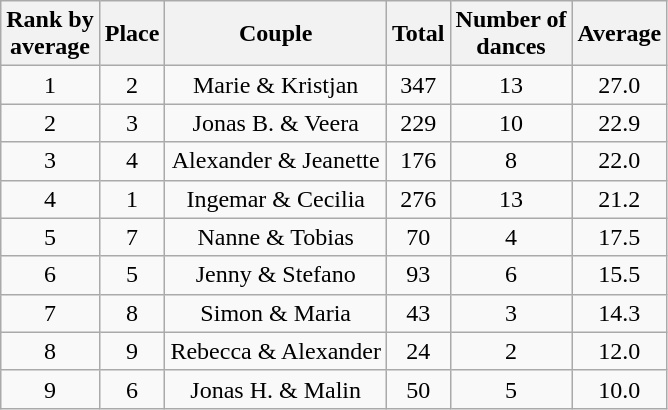<table class="wikitable sortable" style="text-align:center;" align="center">
<tr>
<th>Rank by<br> average</th>
<th>Place</th>
<th>Couple</th>
<th>Total</th>
<th>Number of<br> dances</th>
<th>Average</th>
</tr>
<tr>
<td>1</td>
<td>2</td>
<td>Marie & Kristjan</td>
<td>347</td>
<td>13</td>
<td>27.0</td>
</tr>
<tr>
<td>2</td>
<td>3</td>
<td>Jonas B. & Veera</td>
<td>229</td>
<td>10</td>
<td>22.9</td>
</tr>
<tr>
<td>3</td>
<td>4</td>
<td>Alexander & Jeanette</td>
<td>176</td>
<td>8</td>
<td>22.0</td>
</tr>
<tr>
<td>4</td>
<td>1</td>
<td>Ingemar & Cecilia</td>
<td>276</td>
<td>13</td>
<td>21.2</td>
</tr>
<tr>
<td>5</td>
<td>7</td>
<td>Nanne & Tobias</td>
<td>70</td>
<td>4</td>
<td>17.5</td>
</tr>
<tr>
<td>6</td>
<td>5</td>
<td>Jenny & Stefano</td>
<td>93</td>
<td>6</td>
<td>15.5</td>
</tr>
<tr>
<td>7</td>
<td>8</td>
<td>Simon & Maria</td>
<td>43</td>
<td>3</td>
<td>14.3</td>
</tr>
<tr>
<td>8</td>
<td>9</td>
<td>Rebecca & Alexander</td>
<td>24</td>
<td>2</td>
<td>12.0</td>
</tr>
<tr>
<td>9</td>
<td>6</td>
<td>Jonas H. & Malin</td>
<td>50</td>
<td>5</td>
<td>10.0</td>
</tr>
</table>
